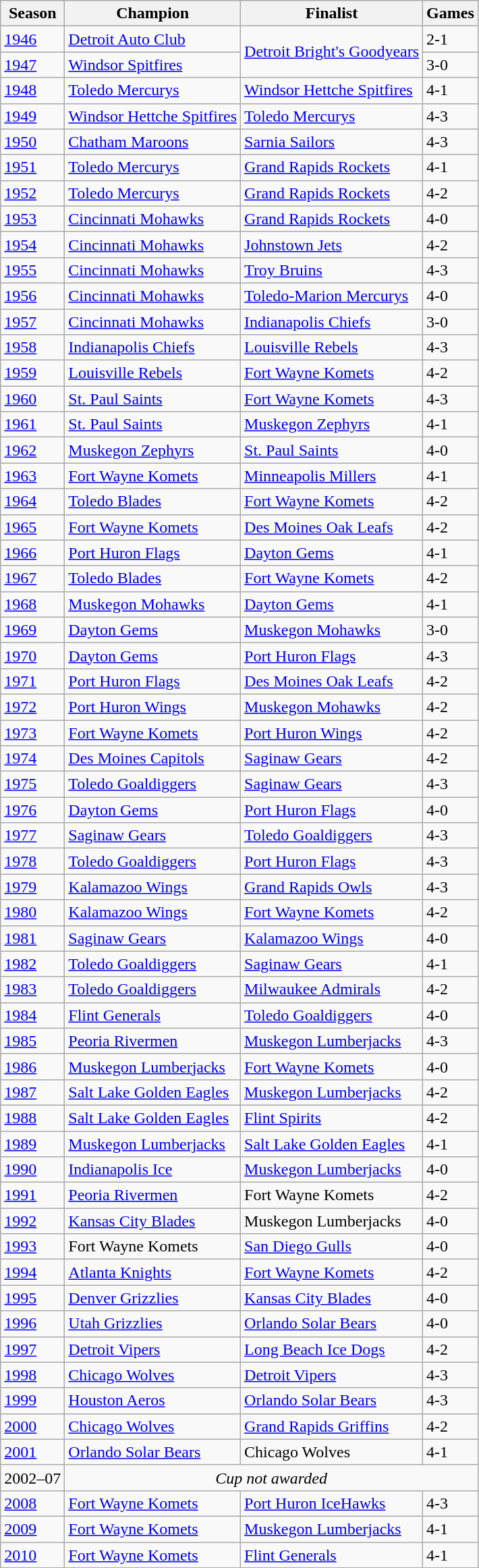<table class="wikitable">
<tr>
<th>Season</th>
<th>Champion</th>
<th>Finalist</th>
<th>Games</th>
</tr>
<tr>
<td><a href='#'>1946</a></td>
<td><a href='#'>Detroit Auto Club</a></td>
<td rowspan="2"><a href='#'>Detroit Bright's Goodyears</a></td>
<td>2-1</td>
</tr>
<tr>
<td><a href='#'>1947</a></td>
<td><a href='#'>Windsor Spitfires</a></td>
<td>3-0</td>
</tr>
<tr>
<td><a href='#'>1948</a></td>
<td><a href='#'>Toledo Mercurys</a></td>
<td><a href='#'>Windsor Hettche Spitfires</a></td>
<td>4-1</td>
</tr>
<tr>
<td><a href='#'>1949</a></td>
<td><a href='#'>Windsor Hettche Spitfires</a></td>
<td><a href='#'>Toledo Mercurys</a></td>
<td>4-3</td>
</tr>
<tr>
<td><a href='#'>1950</a></td>
<td><a href='#'>Chatham Maroons</a></td>
<td><a href='#'>Sarnia Sailors</a></td>
<td>4-3</td>
</tr>
<tr>
<td><a href='#'>1951</a></td>
<td><a href='#'>Toledo Mercurys</a></td>
<td><a href='#'>Grand Rapids Rockets</a></td>
<td>4-1</td>
</tr>
<tr>
<td><a href='#'>1952</a></td>
<td><a href='#'>Toledo Mercurys</a></td>
<td><a href='#'>Grand Rapids Rockets</a></td>
<td>4-2</td>
</tr>
<tr>
<td><a href='#'>1953</a></td>
<td><a href='#'>Cincinnati Mohawks</a></td>
<td><a href='#'>Grand Rapids Rockets</a></td>
<td>4-0</td>
</tr>
<tr>
<td><a href='#'>1954</a></td>
<td><a href='#'>Cincinnati Mohawks</a></td>
<td><a href='#'>Johnstown Jets</a></td>
<td>4-2</td>
</tr>
<tr>
<td><a href='#'>1955</a></td>
<td><a href='#'>Cincinnati Mohawks</a></td>
<td><a href='#'>Troy Bruins</a></td>
<td>4-3</td>
</tr>
<tr>
<td><a href='#'>1956</a></td>
<td><a href='#'>Cincinnati Mohawks</a></td>
<td><a href='#'>Toledo-Marion Mercurys</a></td>
<td>4-0</td>
</tr>
<tr>
<td><a href='#'>1957</a></td>
<td><a href='#'>Cincinnati Mohawks</a></td>
<td><a href='#'>Indianapolis Chiefs</a></td>
<td>3-0</td>
</tr>
<tr>
<td><a href='#'>1958</a></td>
<td><a href='#'>Indianapolis Chiefs</a></td>
<td><a href='#'>Louisville Rebels</a></td>
<td>4-3</td>
</tr>
<tr>
<td><a href='#'>1959</a></td>
<td><a href='#'>Louisville Rebels</a></td>
<td><a href='#'>Fort Wayne Komets</a></td>
<td>4-2</td>
</tr>
<tr>
<td><a href='#'>1960</a></td>
<td><a href='#'>St. Paul Saints</a></td>
<td><a href='#'>Fort Wayne Komets</a></td>
<td>4-3</td>
</tr>
<tr>
<td><a href='#'>1961</a></td>
<td><a href='#'>St. Paul Saints</a></td>
<td><a href='#'>Muskegon Zephyrs</a></td>
<td>4-1</td>
</tr>
<tr>
<td><a href='#'>1962</a></td>
<td><a href='#'>Muskegon Zephyrs</a></td>
<td><a href='#'>St. Paul Saints</a></td>
<td>4-0</td>
</tr>
<tr>
<td><a href='#'>1963</a></td>
<td><a href='#'>Fort Wayne Komets</a></td>
<td><a href='#'>Minneapolis Millers</a></td>
<td>4-1</td>
</tr>
<tr>
<td><a href='#'>1964</a></td>
<td><a href='#'>Toledo Blades</a></td>
<td><a href='#'>Fort Wayne Komets</a></td>
<td>4-2</td>
</tr>
<tr>
<td><a href='#'>1965</a></td>
<td><a href='#'>Fort Wayne Komets</a></td>
<td><a href='#'>Des Moines Oak Leafs</a></td>
<td>4-2</td>
</tr>
<tr>
<td><a href='#'>1966</a></td>
<td><a href='#'>Port Huron Flags</a></td>
<td><a href='#'>Dayton Gems</a></td>
<td>4-1</td>
</tr>
<tr>
<td><a href='#'>1967</a></td>
<td><a href='#'>Toledo Blades</a></td>
<td><a href='#'>Fort Wayne Komets</a></td>
<td>4-2</td>
</tr>
<tr>
<td><a href='#'>1968</a></td>
<td><a href='#'>Muskegon Mohawks</a></td>
<td><a href='#'>Dayton Gems</a></td>
<td>4-1</td>
</tr>
<tr>
<td><a href='#'>1969</a></td>
<td><a href='#'>Dayton Gems</a></td>
<td><a href='#'>Muskegon Mohawks</a></td>
<td>3-0</td>
</tr>
<tr>
<td><a href='#'>1970</a></td>
<td><a href='#'>Dayton Gems</a></td>
<td><a href='#'>Port Huron Flags</a></td>
<td>4-3</td>
</tr>
<tr>
<td><a href='#'>1971</a></td>
<td><a href='#'>Port Huron Flags</a></td>
<td><a href='#'>Des Moines Oak Leafs</a></td>
<td>4-2</td>
</tr>
<tr>
<td><a href='#'>1972</a></td>
<td><a href='#'>Port Huron Wings</a></td>
<td><a href='#'>Muskegon Mohawks</a></td>
<td>4-2</td>
</tr>
<tr>
<td><a href='#'>1973</a></td>
<td><a href='#'>Fort Wayne Komets</a></td>
<td><a href='#'>Port Huron Wings</a></td>
<td>4-2</td>
</tr>
<tr>
<td><a href='#'>1974</a></td>
<td><a href='#'>Des Moines Capitols</a></td>
<td><a href='#'>Saginaw Gears</a></td>
<td>4-2</td>
</tr>
<tr>
<td><a href='#'>1975</a></td>
<td><a href='#'>Toledo Goaldiggers</a></td>
<td><a href='#'>Saginaw Gears</a></td>
<td>4-3</td>
</tr>
<tr>
<td><a href='#'>1976</a></td>
<td><a href='#'>Dayton Gems</a></td>
<td><a href='#'>Port Huron Flags</a></td>
<td>4-0</td>
</tr>
<tr>
<td><a href='#'>1977</a></td>
<td><a href='#'>Saginaw Gears</a></td>
<td><a href='#'>Toledo Goaldiggers</a></td>
<td>4-3</td>
</tr>
<tr>
<td><a href='#'>1978</a></td>
<td><a href='#'>Toledo Goaldiggers</a></td>
<td><a href='#'>Port Huron Flags</a></td>
<td>4-3</td>
</tr>
<tr>
<td><a href='#'>1979</a></td>
<td><a href='#'>Kalamazoo Wings</a></td>
<td><a href='#'>Grand Rapids Owls</a></td>
<td>4-3</td>
</tr>
<tr>
<td><a href='#'>1980</a></td>
<td><a href='#'>Kalamazoo Wings</a></td>
<td><a href='#'>Fort Wayne Komets</a></td>
<td>4-2</td>
</tr>
<tr>
<td><a href='#'>1981</a></td>
<td><a href='#'>Saginaw Gears</a></td>
<td><a href='#'>Kalamazoo Wings</a></td>
<td>4-0</td>
</tr>
<tr>
<td><a href='#'>1982</a></td>
<td><a href='#'>Toledo Goaldiggers</a></td>
<td><a href='#'>Saginaw Gears</a></td>
<td>4-1</td>
</tr>
<tr>
<td><a href='#'>1983</a></td>
<td><a href='#'>Toledo Goaldiggers</a></td>
<td><a href='#'>Milwaukee Admirals</a></td>
<td>4-2</td>
</tr>
<tr>
<td><a href='#'>1984</a></td>
<td><a href='#'>Flint Generals</a></td>
<td><a href='#'>Toledo Goaldiggers</a></td>
<td>4-0</td>
</tr>
<tr>
<td><a href='#'>1985</a></td>
<td><a href='#'>Peoria Rivermen</a></td>
<td><a href='#'>Muskegon Lumberjacks</a></td>
<td>4-3</td>
</tr>
<tr>
<td><a href='#'>1986</a></td>
<td><a href='#'>Muskegon Lumberjacks</a></td>
<td><a href='#'>Fort Wayne Komets</a></td>
<td>4-0</td>
</tr>
<tr>
<td><a href='#'>1987</a></td>
<td><a href='#'>Salt Lake Golden Eagles</a></td>
<td><a href='#'>Muskegon Lumberjacks</a></td>
<td>4-2</td>
</tr>
<tr>
<td><a href='#'>1988</a></td>
<td><a href='#'>Salt Lake Golden Eagles</a></td>
<td><a href='#'>Flint Spirits</a></td>
<td>4-2</td>
</tr>
<tr>
<td><a href='#'>1989</a></td>
<td><a href='#'>Muskegon Lumberjacks</a></td>
<td><a href='#'>Salt Lake Golden Eagles</a></td>
<td>4-1</td>
</tr>
<tr>
<td><a href='#'>1990</a></td>
<td><a href='#'>Indianapolis Ice</a></td>
<td><a href='#'>Muskegon Lumberjacks</a></td>
<td>4-0</td>
</tr>
<tr>
<td><a href='#'>1991</a></td>
<td><a href='#'>Peoria Rivermen</a></td>
<td>Fort Wayne Komets</td>
<td>4-2</td>
</tr>
<tr>
<td><a href='#'>1992</a></td>
<td><a href='#'>Kansas City Blades</a></td>
<td>Muskegon Lumberjacks</td>
<td>4-0</td>
</tr>
<tr>
<td><a href='#'>1993</a></td>
<td>Fort Wayne Komets</td>
<td><a href='#'>San Diego Gulls</a></td>
<td>4-0</td>
</tr>
<tr>
<td><a href='#'>1994</a></td>
<td><a href='#'>Atlanta Knights</a></td>
<td><a href='#'>Fort Wayne Komets</a></td>
<td>4-2</td>
</tr>
<tr>
<td><a href='#'>1995</a></td>
<td><a href='#'>Denver Grizzlies</a></td>
<td><a href='#'>Kansas City Blades</a></td>
<td>4-0</td>
</tr>
<tr>
<td><a href='#'>1996</a></td>
<td><a href='#'>Utah Grizzlies</a></td>
<td><a href='#'>Orlando Solar Bears</a></td>
<td>4-0</td>
</tr>
<tr>
<td><a href='#'>1997</a></td>
<td><a href='#'>Detroit Vipers</a></td>
<td><a href='#'>Long Beach Ice Dogs</a></td>
<td>4-2</td>
</tr>
<tr>
<td><a href='#'>1998</a></td>
<td><a href='#'>Chicago Wolves</a></td>
<td><a href='#'>Detroit Vipers</a></td>
<td>4-3</td>
</tr>
<tr>
<td><a href='#'>1999</a></td>
<td><a href='#'>Houston Aeros</a></td>
<td><a href='#'>Orlando Solar Bears</a></td>
<td>4-3</td>
</tr>
<tr>
<td><a href='#'>2000</a></td>
<td><a href='#'>Chicago Wolves</a></td>
<td><a href='#'>Grand Rapids Griffins</a></td>
<td>4-2</td>
</tr>
<tr>
<td><a href='#'>2001</a></td>
<td><a href='#'>Orlando Solar Bears</a></td>
<td>Chicago Wolves</td>
<td>4-1</td>
</tr>
<tr>
<td>2002–07</td>
<td colspan=3 style="text-align:center;"><em>Cup not awarded</em></td>
</tr>
<tr>
<td><a href='#'>2008</a></td>
<td><a href='#'>Fort Wayne Komets</a></td>
<td><a href='#'>Port Huron IceHawks</a></td>
<td>4-3</td>
</tr>
<tr>
<td><a href='#'>2009</a></td>
<td><a href='#'>Fort Wayne Komets</a></td>
<td><a href='#'>Muskegon Lumberjacks</a></td>
<td>4-1</td>
</tr>
<tr>
<td><a href='#'>2010</a></td>
<td><a href='#'>Fort Wayne Komets</a></td>
<td><a href='#'>Flint Generals</a></td>
<td>4-1</td>
</tr>
</table>
